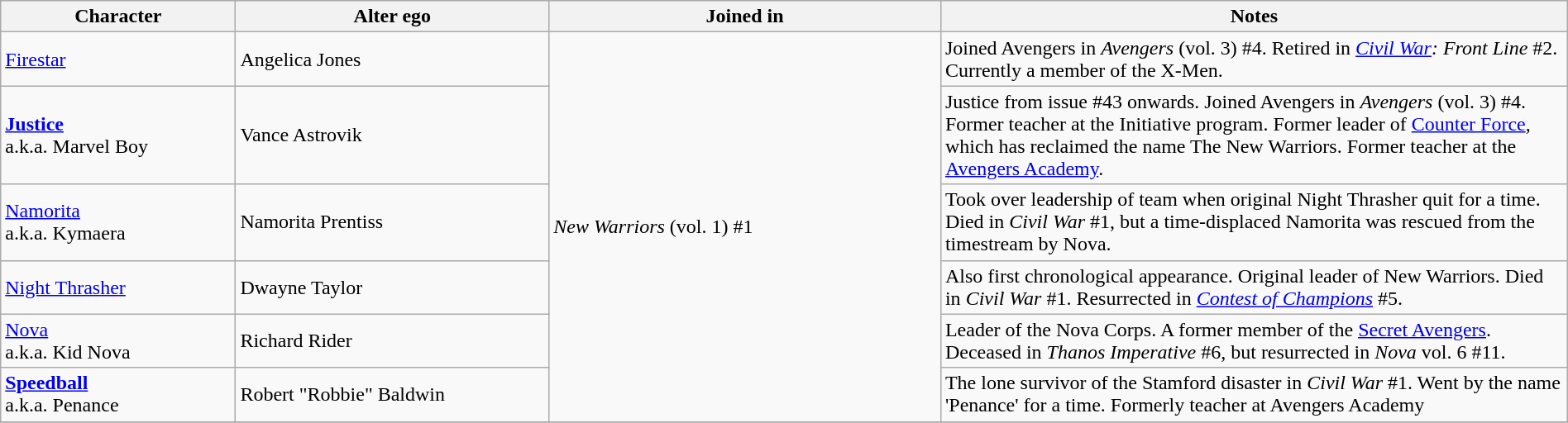<table class="wikitable" width=100%>
<tr>
<th width=15%>Character</th>
<th width=20%>Alter ego</th>
<th width=25%>Joined in</th>
<th width=40%>Notes</th>
</tr>
<tr>
<td><a href='#'>Firestar</a></td>
<td>Angelica Jones</td>
<td rowspan="6"><em>New Warriors</em> (vol. 1) #1</td>
<td>Joined Avengers in <em>Avengers</em> (vol. 3) #4. Retired in <em><a href='#'>Civil War</a>: Front Line</em> #2. Currently a member of the X-Men.</td>
</tr>
<tr>
<td><strong><a href='#'>Justice</a></strong><br>a.k.a. Marvel Boy</td>
<td>Vance Astrovik</td>
<td>Justice from issue #43 onwards. Joined Avengers in <em>Avengers</em> (vol. 3) #4. Former teacher at the Initiative program. Former leader of <a href='#'>Counter Force</a>, which has reclaimed the name The New Warriors. Former teacher at the <a href='#'>Avengers Academy</a>.</td>
</tr>
<tr>
<td><a href='#'>Namorita</a><br>a.k.a. Kymaera</td>
<td>Namorita Prentiss</td>
<td>Took over leadership of team when original Night Thrasher quit for a time. Died in <em>Civil War</em> #1, but a time-displaced Namorita was rescued from the timestream by Nova.</td>
</tr>
<tr>
<td><a href='#'>Night Thrasher</a></td>
<td>Dwayne Taylor</td>
<td>Also first chronological appearance. Original leader of New Warriors. Died in <em>Civil War</em> #1. Resurrected in <em><a href='#'>Contest of Champions</a></em> #5.</td>
</tr>
<tr>
<td><a href='#'>Nova</a><br>a.k.a. Kid Nova</td>
<td>Richard Rider</td>
<td>Leader of the Nova Corps. A former member of the <a href='#'>Secret Avengers</a>. Deceased in <em>Thanos Imperative</em> #6, but resurrected in <em>Nova</em> vol. 6 #11.</td>
</tr>
<tr>
<td><strong><a href='#'>Speedball</a></strong><br>a.k.a. Penance</td>
<td>Robert "Robbie" Baldwin</td>
<td>The lone survivor of the Stamford disaster in <em>Civil War</em> #1. Went by the name 'Penance' for a time. Formerly  teacher at Avengers Academy </td>
</tr>
<tr>
</tr>
</table>
